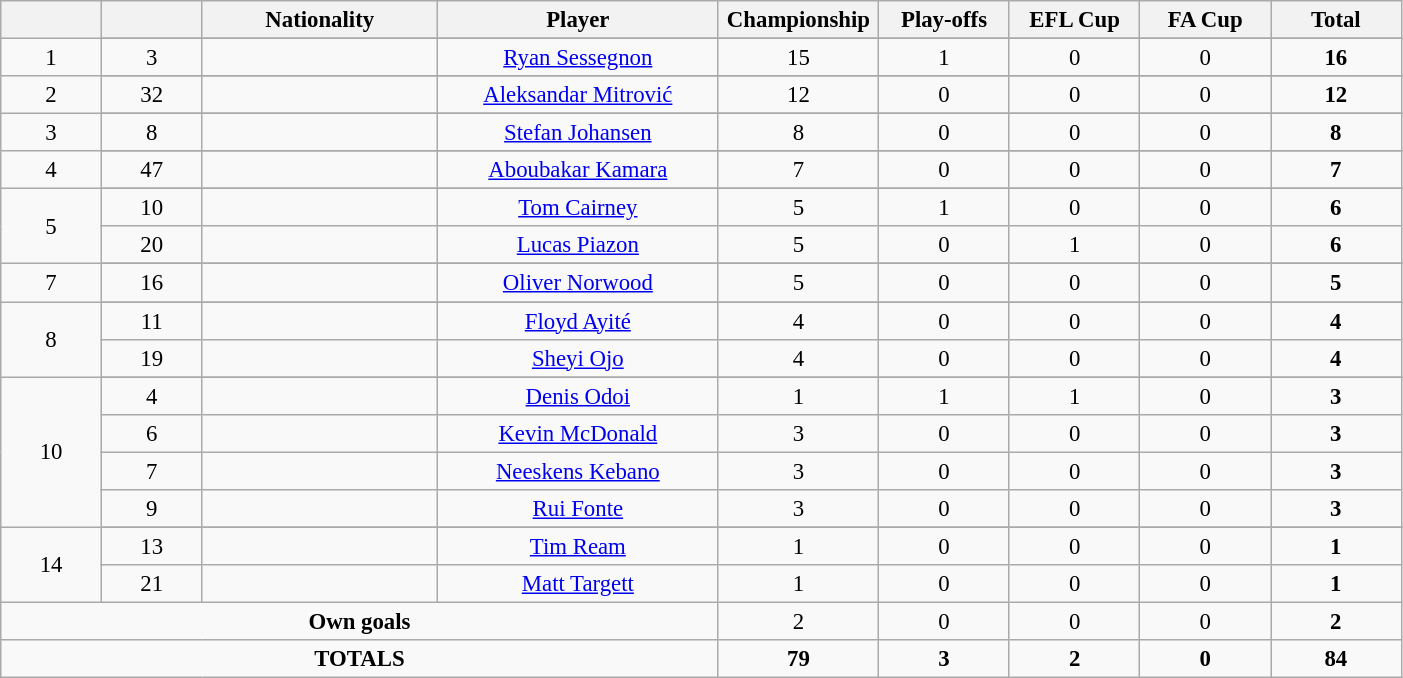<table class="wikitable" style="font-size: 95%; text-align: center;">
<tr>
<th width=60></th>
<th width=60></th>
<th width=150>Nationality</th>
<th width=180>Player</th>
<th width=100>Championship</th>
<th width=80>Play-offs</th>
<th width=80>EFL Cup</th>
<th width=80>FA Cup</th>
<th width=80>Total</th>
</tr>
<tr>
<td rowspan="2">1</td>
</tr>
<tr>
<td>3</td>
<td></td>
<td><a href='#'>Ryan Sessegnon</a></td>
<td>15</td>
<td>1</td>
<td>0</td>
<td>0</td>
<td><strong>16</strong></td>
</tr>
<tr>
<td rowspan="2">2</td>
</tr>
<tr>
<td>32</td>
<td></td>
<td><a href='#'>Aleksandar Mitrović</a></td>
<td>12</td>
<td>0</td>
<td>0</td>
<td>0</td>
<td><strong>12</strong></td>
</tr>
<tr>
<td rowspan="2">3</td>
</tr>
<tr>
<td>8</td>
<td></td>
<td><a href='#'>Stefan Johansen</a></td>
<td>8</td>
<td>0</td>
<td>0</td>
<td>0</td>
<td><strong>8</strong></td>
</tr>
<tr>
<td rowspan="2">4</td>
</tr>
<tr>
<td>47</td>
<td></td>
<td><a href='#'>Aboubakar Kamara</a></td>
<td>7</td>
<td>0</td>
<td>0</td>
<td>0</td>
<td><strong>7</strong></td>
</tr>
<tr>
<td rowspan="3">5</td>
</tr>
<tr>
<td>10</td>
<td></td>
<td><a href='#'>Tom Cairney</a></td>
<td>5</td>
<td>1</td>
<td>0</td>
<td>0</td>
<td><strong>6</strong></td>
</tr>
<tr>
<td>20</td>
<td></td>
<td><a href='#'>Lucas Piazon</a></td>
<td>5</td>
<td>0</td>
<td>1</td>
<td>0</td>
<td><strong>6</strong></td>
</tr>
<tr>
<td rowspan="2">7</td>
</tr>
<tr>
<td>16</td>
<td></td>
<td><a href='#'>Oliver Norwood</a></td>
<td>5</td>
<td>0</td>
<td>0</td>
<td>0</td>
<td><strong>5</strong></td>
</tr>
<tr>
<td rowspan="3">8</td>
</tr>
<tr>
<td>11</td>
<td></td>
<td><a href='#'>Floyd Ayité</a></td>
<td>4</td>
<td>0</td>
<td>0</td>
<td>0</td>
<td><strong>4</strong></td>
</tr>
<tr>
<td>19</td>
<td></td>
<td><a href='#'>Sheyi Ojo</a></td>
<td>4</td>
<td>0</td>
<td>0</td>
<td>0</td>
<td><strong>4</strong></td>
</tr>
<tr>
<td rowspan="5">10</td>
</tr>
<tr>
<td>4</td>
<td></td>
<td><a href='#'>Denis Odoi</a></td>
<td>1</td>
<td>1</td>
<td>1</td>
<td>0</td>
<td><strong>3</strong></td>
</tr>
<tr>
<td>6</td>
<td></td>
<td><a href='#'>Kevin McDonald</a></td>
<td>3</td>
<td>0</td>
<td>0</td>
<td>0</td>
<td><strong>3</strong></td>
</tr>
<tr>
<td>7</td>
<td></td>
<td><a href='#'>Neeskens Kebano</a></td>
<td>3</td>
<td>0</td>
<td>0</td>
<td>0</td>
<td><strong>3</strong></td>
</tr>
<tr>
<td>9</td>
<td></td>
<td><a href='#'>Rui Fonte</a></td>
<td>3</td>
<td>0</td>
<td>0</td>
<td>0</td>
<td><strong>3</strong></td>
</tr>
<tr>
<td rowspan="3">14</td>
</tr>
<tr>
<td>13</td>
<td></td>
<td><a href='#'>Tim Ream</a></td>
<td>1</td>
<td>0</td>
<td>0</td>
<td>0</td>
<td><strong>1</strong></td>
</tr>
<tr>
<td>21</td>
<td></td>
<td><a href='#'>Matt Targett</a></td>
<td>1</td>
<td>0</td>
<td>0</td>
<td>0</td>
<td><strong>1</strong></td>
</tr>
<tr>
<td colspan=4><strong>Own goals</strong></td>
<td>2</td>
<td>0</td>
<td>0</td>
<td>0</td>
<td><strong>2</strong></td>
</tr>
<tr>
<td colspan=4><strong>TOTALS</strong></td>
<td><strong>79</strong></td>
<td><strong>3</strong></td>
<td><strong>2</strong></td>
<td><strong>0</strong></td>
<td><strong>84</strong></td>
</tr>
</table>
